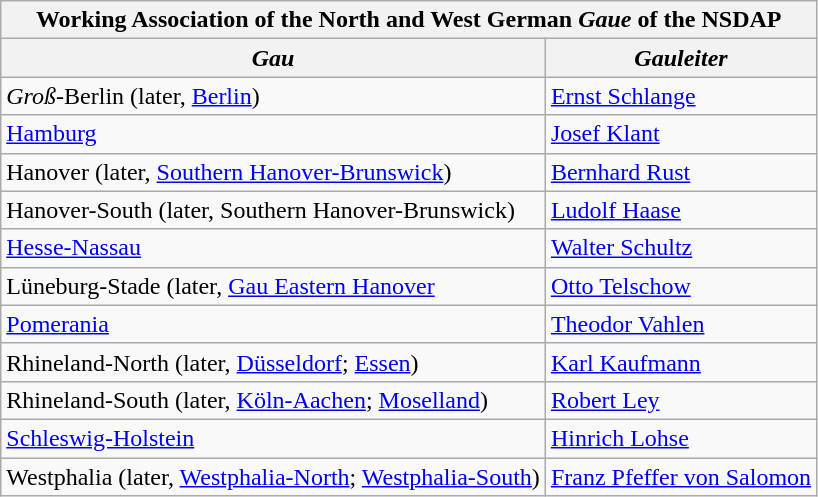<table class="wikitable float-right">
<tr>
<th colspan="2">Working Association of the North and West German <em>Gaue</em> of the NSDAP</th>
</tr>
<tr>
<th><em>Gau</em></th>
<th><em>Gauleiter</em></th>
</tr>
<tr>
<td><em>Groß</em>-Berlin (later, <a href='#'>Berlin</a>)</td>
<td><a href='#'>Ernst Schlange</a></td>
</tr>
<tr>
<td><a href='#'>Hamburg</a></td>
<td><a href='#'>Josef Klant</a></td>
</tr>
<tr>
<td>Hanover (later, <a href='#'>Southern Hanover-Brunswick</a>)</td>
<td><a href='#'>Bernhard Rust</a></td>
</tr>
<tr>
<td>Hanover-South (later, Southern Hanover-Brunswick)</td>
<td><a href='#'>Ludolf Haase</a></td>
</tr>
<tr>
<td><a href='#'>Hesse-Nassau</a></td>
<td><a href='#'>Walter Schultz</a></td>
</tr>
<tr>
<td>Lüneburg-Stade (later, <a href='#'>Gau Eastern Hanover</a></td>
<td><a href='#'>Otto Telschow</a></td>
</tr>
<tr>
<td><a href='#'>Pomerania</a></td>
<td><a href='#'>Theodor Vahlen</a></td>
</tr>
<tr>
<td>Rhineland-North (later, <a href='#'>Düsseldorf</a>; <a href='#'>Essen</a>)</td>
<td><a href='#'>Karl Kaufmann</a></td>
</tr>
<tr>
<td>Rhineland-South (later, <a href='#'>Köln-Aachen</a>; <a href='#'>Moselland</a>)</td>
<td><a href='#'>Robert Ley</a></td>
</tr>
<tr>
<td><a href='#'>Schleswig-Holstein</a></td>
<td><a href='#'>Hinrich Lohse</a></td>
</tr>
<tr>
<td>Westphalia (later, <a href='#'>Westphalia-North</a>; <a href='#'>Westphalia-South</a>)</td>
<td><a href='#'>Franz Pfeffer von Salomon</a></td>
</tr>
</table>
